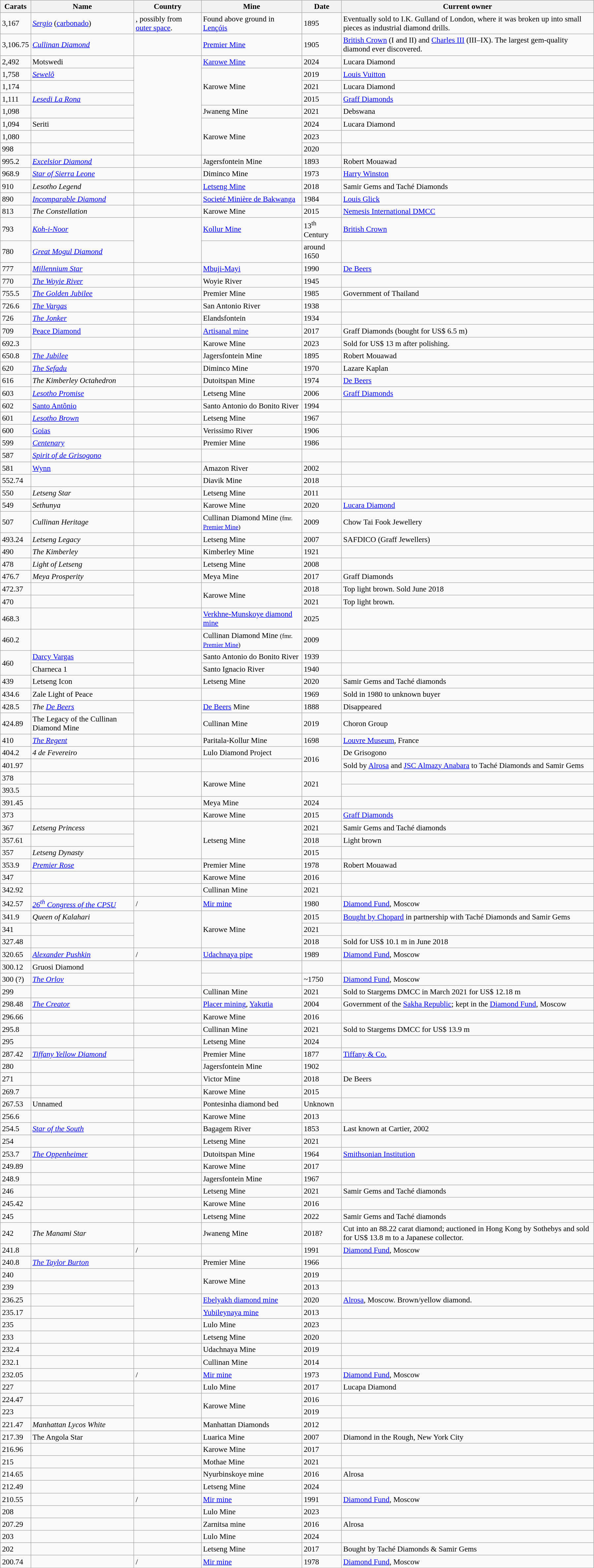<table class="wikitable sortable"  style="font-size:97%; width:95%;">
<tr>
<th data-sort-type="number">Carats</th>
<th data-sort-type="text">Name</th>
<th data-sort-type="text">Country</th>
<th data-sort-type="text">Mine</th>
<th data-sort-type="number">Date</th>
<th data-sort-type="text">Current owner</th>
</tr>
<tr>
<td>3,167</td>
<td><a href='#'><em>Sergio</em></a> (<a href='#'>carbonado</a>)</td>
<td>, possibly from <a href='#'>outer space</a>.</td>
<td>Found above ground in <a href='#'>Lençóis</a></td>
<td>1895</td>
<td>Eventually sold to I.K. Gulland of London, where it was broken up into small pieces as industrial diamond drills.</td>
</tr>
<tr>
<td>3,106.75</td>
<td><em><a href='#'>Cullinan Diamond</a></em></td>
<td></td>
<td><a href='#'>Premier Mine</a></td>
<td>1905</td>
<td><a href='#'>British Crown</a> (I and II) and <a href='#'>Charles III</a> (III–IX). The largest gem-quality diamond ever discovered.</td>
</tr>
<tr>
<td>2,492</td>
<td>Motswedi</td>
<td rowspan="8"></td>
<td><a href='#'>Karowe Mine</a></td>
<td>2024</td>
<td>Lucara Diamond</td>
</tr>
<tr>
<td>1,758</td>
<td><em><a href='#'>Sewelô</a></em></td>
<td rowspan="3">Karowe Mine</td>
<td>2019</td>
<td><a href='#'>Louis Vuitton</a></td>
</tr>
<tr>
<td>1,174</td>
<td></td>
<td>2021</td>
<td>Lucara Diamond</td>
</tr>
<tr>
<td>1,111</td>
<td><em><a href='#'>Lesedi La Rona</a></em></td>
<td>2015</td>
<td><a href='#'>Graff Diamonds</a></td>
</tr>
<tr>
<td>1,098</td>
<td></td>
<td>Jwaneng Mine</td>
<td>2021</td>
<td>Debswana</td>
</tr>
<tr>
<td>1,094</td>
<td>Seriti</td>
<td rowspan="3">Karowe Mine</td>
<td>2024</td>
<td>Lucara Diamond</td>
</tr>
<tr>
<td>1,080</td>
<td></td>
<td>2023</td>
<td></td>
</tr>
<tr>
<td>998</td>
<td></td>
<td>2020</td>
<td></td>
</tr>
<tr>
<td>995.2</td>
<td><em><a href='#'>Excelsior Diamond</a></em></td>
<td></td>
<td>Jagersfontein Mine</td>
<td>1893</td>
<td>Robert Mouawad</td>
</tr>
<tr>
<td>968.9</td>
<td><em><a href='#'>Star of Sierra Leone</a></em></td>
<td></td>
<td>Diminco Mine</td>
<td>1973</td>
<td><a href='#'>Harry Winston</a></td>
</tr>
<tr>
<td>910</td>
<td><em>Lesotho Legend</em></td>
<td></td>
<td><a href='#'>Letseng Mine</a></td>
<td>2018</td>
<td>Samir Gems and Taché Diamonds </td>
</tr>
<tr>
<td>890</td>
<td><em><a href='#'>Incomparable Diamond</a></em></td>
<td></td>
<td><a href='#'>Societé Minière de Bakwanga</a></td>
<td>1984</td>
<td><a href='#'>Louis Glick</a></td>
</tr>
<tr>
<td>813</td>
<td><em>The Constellation</em></td>
<td></td>
<td>Karowe Mine</td>
<td>2015</td>
<td><a href='#'>Nemesis International DMCC</a></td>
</tr>
<tr>
<td>793</td>
<td><em><a href='#'>Koh-i-Noor</a></em></td>
<td rowspan="2"></td>
<td><a href='#'>Kollur Mine</a></td>
<td>13<sup>th</sup> Century</td>
<td><a href='#'>British Crown</a></td>
</tr>
<tr>
<td>780</td>
<td><em><a href='#'>Great Mogul Diamond</a></em></td>
<td></td>
<td>around 1650</td>
<td></td>
</tr>
<tr>
<td>777</td>
<td><em><a href='#'>Millennium Star</a></em></td>
<td></td>
<td><a href='#'>Mbuji-Mayi</a></td>
<td>1990</td>
<td><a href='#'>De Beers</a></td>
</tr>
<tr>
<td>770</td>
<td><em><a href='#'>The Woyie River</a></em></td>
<td></td>
<td>Woyie River</td>
<td>1945</td>
<td></td>
</tr>
<tr>
<td>755.5</td>
<td><a href='#'><em>The Golden Jubilee</em></a></td>
<td></td>
<td>Premier Mine</td>
<td>1985</td>
<td>Government of Thailand</td>
</tr>
<tr>
<td>726.6</td>
<td><a href='#'><em>The Vargas</em></a></td>
<td></td>
<td>San Antonio River</td>
<td>1938</td>
<td></td>
</tr>
<tr>
<td>726</td>
<td><em><a href='#'>The Jonker</a></em></td>
<td></td>
<td>Elandsfontein</td>
<td>1934</td>
<td></td>
</tr>
<tr>
<td>709</td>
<td><a href='#'>Peace Diamond</a></td>
<td></td>
<td><a href='#'>Artisanal mine</a></td>
<td>2017</td>
<td>Graff Diamonds (bought for US$ 6.5 m)</td>
</tr>
<tr>
<td>692.3</td>
<td></td>
<td></td>
<td>Karowe Mine</td>
<td>2023</td>
<td>Sold for US$ 13 m after polishing.</td>
</tr>
<tr>
<td>650.8</td>
<td><a href='#'><em>The Jubilee</em></a></td>
<td></td>
<td>Jagersfontein Mine</td>
<td>1895</td>
<td>Robert Mouawad</td>
</tr>
<tr>
<td>620</td>
<td><em><a href='#'>The Sefadu</a></em></td>
<td></td>
<td>Diminco Mine</td>
<td>1970</td>
<td>Lazare Kaplan</td>
</tr>
<tr>
<td>616</td>
<td><em>The Kimberley Octahedron</em></td>
<td></td>
<td>Dutoitspan Mine</td>
<td>1974</td>
<td><a href='#'>De Beers</a></td>
</tr>
<tr>
<td>603</td>
<td><em><a href='#'>Lesotho Promise</a></em></td>
<td></td>
<td>Letseng Mine</td>
<td>2006</td>
<td><a href='#'>Graff Diamonds</a></td>
</tr>
<tr>
<td>602</td>
<td><a href='#'>Santo Antônio</a></td>
<td></td>
<td>Santo Antonio do Bonito River</td>
<td>1994</td>
<td></td>
</tr>
<tr>
<td>601</td>
<td><em><a href='#'>Lesotho Brown</a></em></td>
<td></td>
<td>Letseng Mine</td>
<td>1967</td>
<td></td>
</tr>
<tr>
<td>600</td>
<td><a href='#'>Goias</a></td>
<td></td>
<td>Verissimo River</td>
<td>1906</td>
<td></td>
</tr>
<tr>
<td>599</td>
<td><a href='#'><em>Centenary</em></a></td>
<td></td>
<td>Premier Mine</td>
<td>1986</td>
<td></td>
</tr>
<tr>
<td>587</td>
<td><a href='#'><em>Spirit of de Grisogono</em></a></td>
<td></td>
<td></td>
<td></td>
<td></td>
</tr>
<tr>
<td>581</td>
<td><a href='#'>Wynn</a></td>
<td></td>
<td>Amazon River</td>
<td>2002</td>
<td></td>
</tr>
<tr>
<td>552.74</td>
<td></td>
<td></td>
<td>Diavik Mine</td>
<td>2018</td>
<td></td>
</tr>
<tr>
<td>550</td>
<td><em>Letseng Star</em></td>
<td></td>
<td>Letseng Mine</td>
<td>2011</td>
<td></td>
</tr>
<tr>
<td>549</td>
<td><em>Sethunya</em> </td>
<td></td>
<td>Karowe Mine</td>
<td>2020</td>
<td><a href='#'>Lucara Diamond</a></td>
</tr>
<tr>
<td>507</td>
<td><em>Cullinan Heritage</em></td>
<td></td>
<td>Cullinan Diamond Mine <small>(fmr. <a href='#'>Premier Mine</a>)</small></td>
<td>2009</td>
<td>Chow Tai Fook Jewellery</td>
</tr>
<tr>
<td>493.24</td>
<td><em>Letseng Legacy</em></td>
<td></td>
<td>Letseng Mine</td>
<td>2007</td>
<td>SAFDICO (Graff Jewellers)</td>
</tr>
<tr>
<td>490</td>
<td><em>The Kimberley</em></td>
<td></td>
<td>Kimberley Mine</td>
<td>1921</td>
<td></td>
</tr>
<tr>
<td>478</td>
<td><em>Light of Letseng</em></td>
<td></td>
<td>Letseng Mine</td>
<td>2008</td>
<td></td>
</tr>
<tr>
<td>476.7</td>
<td><em>Meya Prosperity</em></td>
<td></td>
<td>Meya Mine</td>
<td>2017</td>
<td>Graff Diamonds </td>
</tr>
<tr>
<td>472.37</td>
<td></td>
<td rowspan="2"></td>
<td rowspan="2">Karowe Mine</td>
<td>2018</td>
<td>Top light brown. Sold June 2018</td>
</tr>
<tr>
<td>470</td>
<td></td>
<td>2021</td>
<td>Top light brown.</td>
</tr>
<tr>
<td>468.3</td>
<td><em></em></td>
<td></td>
<td><a href='#'>Verkhne-Munskoye diamond mine</a></td>
<td>2025</td>
<td></td>
</tr>
<tr>
<td>460.2</td>
<td></td>
<td></td>
<td>Cullinan Diamond Mine <small>(fmr. <a href='#'>Premier Mine</a>)</small></td>
<td>2009</td>
<td></td>
</tr>
<tr>
<td rowspan="2">460</td>
<td><a href='#'>Darcy Vargas</a></td>
<td rowspan="2"></td>
<td>Santo Antonio do Bonito River</td>
<td>1939</td>
<td></td>
</tr>
<tr>
<td>Charneca 1</td>
<td>Santo Ignacio River</td>
<td>1940</td>
<td></td>
</tr>
<tr>
<td>439</td>
<td>Letseng Icon</td>
<td></td>
<td>Letseng Mine</td>
<td>2020</td>
<td>Samir Gems and Taché diamonds</td>
</tr>
<tr>
<td>434.6</td>
<td>Zale Light of Peace</td>
<td></td>
<td></td>
<td>1969</td>
<td>Sold in 1980 to unknown buyer</td>
</tr>
<tr>
<td>428.5</td>
<td><em>The <a href='#'>De Beers</a></em></td>
<td rowspan="2"></td>
<td><a href='#'>De Beers</a> Mine</td>
<td>1888</td>
<td>Disappeared</td>
</tr>
<tr>
<td>424.89</td>
<td>The Legacy of the Cullinan Diamond Mine</td>
<td>Cullinan Mine</td>
<td>2019</td>
<td>Choron Group</td>
</tr>
<tr>
<td>410</td>
<td><a href='#'><em>The Regent</em></a></td>
<td></td>
<td>Paritala-Kollur Mine</td>
<td>1698</td>
<td><a href='#'>Louvre Museum</a>, France</td>
</tr>
<tr>
<td>404.2</td>
<td><em>4 de Fevereiro</em> </td>
<td></td>
<td>Lulo Diamond Project</td>
<td rowspan="2">2016</td>
<td>De Grisogono</td>
</tr>
<tr>
<td>401.97</td>
<td></td>
<td></td>
<td></td>
<td>Sold by <a href='#'>Alrosa</a> and <a href='#'>JSC Almazy Anabara</a> to Taché Diamonds and Samir Gems</td>
</tr>
<tr>
<td>378</td>
<td></td>
<td rowspan="2"></td>
<td rowspan="2">Karowe Mine</td>
<td rowspan="2">2021</td>
<td></td>
</tr>
<tr>
<td>393.5</td>
<td></td>
<td></td>
</tr>
<tr>
<td>391.45 </td>
<td></td>
<td></td>
<td>Meya Mine</td>
<td>2024</td>
<td></td>
</tr>
<tr>
<td>373</td>
<td></td>
<td></td>
<td>Karowe Mine</td>
<td>2015</td>
<td><a href='#'>Graff Diamonds</a></td>
</tr>
<tr>
<td>367</td>
<td><em>Letseng Princess</em></td>
<td rowspan="3"></td>
<td rowspan="3">Letseng Mine</td>
<td>2021</td>
<td>Samir Gems and Taché diamonds</td>
</tr>
<tr>
<td>357.61</td>
<td></td>
<td>2018</td>
<td>Light brown</td>
</tr>
<tr>
<td>357</td>
<td><em>Letseng Dynasty</em></td>
<td>2015</td>
<td></td>
</tr>
<tr>
<td>353.9</td>
<td><a href='#'><em>Premier Rose</em></a></td>
<td></td>
<td>Premier Mine</td>
<td>1978</td>
<td>Robert Mouawad</td>
</tr>
<tr>
<td>347</td>
<td></td>
<td></td>
<td>Karowe Mine</td>
<td>2016</td>
<td></td>
</tr>
<tr>
<td>342.92</td>
<td></td>
<td></td>
<td>Cullinan Mine</td>
<td>2021</td>
<td></td>
</tr>
<tr>
<td>342.57</td>
<td><em><a href='#'>26<sup>th</sup> Congress of the CPSU</a></em></td>
<td> / </td>
<td><a href='#'>Mir mine</a></td>
<td>1980</td>
<td><a href='#'>Diamond Fund</a>, Moscow</td>
</tr>
<tr>
<td>341.9</td>
<td><em>Queen of Kalahari</em> </td>
<td rowspan="3"></td>
<td rowspan="3">Karowe Mine</td>
<td>2015</td>
<td><a href='#'>Bought by Chopard</a> in partnership with Taché Diamonds and Samir Gems</td>
</tr>
<tr>
<td>341</td>
<td></td>
<td>2021</td>
<td></td>
</tr>
<tr>
<td>327.48</td>
<td></td>
<td>2018</td>
<td>Sold for US$ 10.1 m in June 2018</td>
</tr>
<tr>
<td>320.65</td>
<td><em><a href='#'>Alexander Pushkin</a></em></td>
<td> / </td>
<td><a href='#'>Udachnaya pipe</a></td>
<td>1989</td>
<td><a href='#'>Diamond Fund</a>, Moscow</td>
</tr>
<tr>
<td>300.12</td>
<td>Gruosi Diamond</td>
<td rowspan="2"></td>
<td></td>
<td></td>
<td></td>
</tr>
<tr>
<td>300 (?)</td>
<td><a href='#'><em>The Orlov</em></a></td>
<td></td>
<td>~1750</td>
<td><a href='#'>Diamond Fund</a>, Moscow</td>
</tr>
<tr>
<td>299</td>
<td></td>
<td></td>
<td>Cullinan Mine</td>
<td>2021</td>
<td>Sold to Stargems DMCC in March 2021 for US$ 12.18 m</td>
</tr>
<tr>
<td>298.48</td>
<td><em><a href='#'>The Creator</a></em></td>
<td></td>
<td><a href='#'>Placer mining</a>, <a href='#'>Yakutia</a></td>
<td>2004</td>
<td>Government of the <a href='#'>Sakha Republic</a>; kept in the <a href='#'>Diamond Fund</a>, Moscow</td>
</tr>
<tr>
<td>296.66</td>
<td></td>
<td></td>
<td>Karowe Mine</td>
<td>2016</td>
<td></td>
</tr>
<tr>
<td>295.8</td>
<td></td>
<td></td>
<td>Cullinan Mine</td>
<td>2021</td>
<td>Sold to Stargems DMCC for US$ 13.9 m</td>
</tr>
<tr>
<td>295</td>
<td></td>
<td></td>
<td>Letseng Mine</td>
<td>2024</td>
<td></td>
</tr>
<tr>
<td>287.42</td>
<td><em><a href='#'>Tiffany Yellow Diamond</a></em></td>
<td rowspan="2"></td>
<td>Premier Mine</td>
<td>1877</td>
<td><a href='#'>Tiffany & Co.</a></td>
</tr>
<tr>
<td>280</td>
<td></td>
<td>Jagersfontein Mine</td>
<td>1902</td>
<td></td>
</tr>
<tr>
<td>271</td>
<td></td>
<td></td>
<td>Victor Mine</td>
<td>2018</td>
<td>De Beers</td>
</tr>
<tr>
<td>269.7</td>
<td></td>
<td></td>
<td>Karowe Mine</td>
<td>2015</td>
<td></td>
</tr>
<tr>
<td>267.53</td>
<td>Unnamed</td>
<td></td>
<td>Pontesinha diamond bed</td>
<td>Unknown</td>
<td></td>
</tr>
<tr>
<td>256.6</td>
<td></td>
<td></td>
<td>Karowe Mine</td>
<td>2013</td>
<td></td>
</tr>
<tr>
<td>254.5</td>
<td><em><a href='#'>Star of the South</a></em></td>
<td></td>
<td>Bagagem River</td>
<td>1853</td>
<td>Last known at Cartier, 2002</td>
</tr>
<tr>
<td>254</td>
<td></td>
<td></td>
<td>Letseng Mine</td>
<td>2021</td>
<td></td>
</tr>
<tr>
<td>253.7</td>
<td><a href='#'><em>The Oppenheimer</em></a></td>
<td></td>
<td>Dutoitspan Mine</td>
<td>1964</td>
<td><a href='#'>Smithsonian Institution</a></td>
</tr>
<tr>
<td>249.89</td>
<td></td>
<td></td>
<td>Karowe Mine</td>
<td>2017</td>
<td></td>
</tr>
<tr>
<td>248.9</td>
<td></td>
<td></td>
<td>Jagersfontein Mine</td>
<td>1967</td>
<td></td>
</tr>
<tr>
<td>246</td>
<td></td>
<td></td>
<td>Letseng Mine</td>
<td>2021</td>
<td>Samir Gems and Taché diamonds</td>
</tr>
<tr>
<td>245.42</td>
<td></td>
<td></td>
<td>Karowe Mine</td>
<td>2016</td>
<td></td>
</tr>
<tr>
<td>245</td>
<td></td>
<td></td>
<td>Letseng Mine</td>
<td>2022</td>
<td>Samir Gems and Taché diamonds</td>
</tr>
<tr>
<td>242</td>
<td><em>The Manami Star</em></td>
<td></td>
<td>Jwaneng Mine</td>
<td>2018?</td>
<td>Cut into an 88.22 carat diamond; auctioned in Hong Kong by Sothebys and sold for US$ 13.8 m to a Japanese collector.</td>
</tr>
<tr>
<td>241.8</td>
<td><em></em></td>
<td> / </td>
<td></td>
<td>1991</td>
<td><a href='#'>Diamond Fund</a>, Moscow</td>
</tr>
<tr>
<td>240.8</td>
<td><a href='#'><em>The Taylor Burton</em></a></td>
<td></td>
<td>Premier Mine</td>
<td>1966</td>
<td></td>
</tr>
<tr>
<td>240</td>
<td></td>
<td rowspan="2"></td>
<td rowspan="2">Karowe Mine</td>
<td>2019</td>
<td></td>
</tr>
<tr>
<td>239</td>
<td></td>
<td>2013</td>
<td></td>
</tr>
<tr>
<td>236.25</td>
<td><em></em></td>
<td rowspan="2"></td>
<td><a href='#'>Ebelyakh diamond mine</a></td>
<td>2020</td>
<td><a href='#'>Alrosa</a>, Moscow. Brown/yellow diamond.</td>
</tr>
<tr>
<td>235.17</td>
<td><em></em></td>
<td><a href='#'>Yubileynaya mine</a></td>
<td>2013</td>
<td></td>
</tr>
<tr>
<td>235</td>
<td></td>
<td></td>
<td>Lulo Mine</td>
<td>2023</td>
<td></td>
</tr>
<tr>
<td>233</td>
<td></td>
<td></td>
<td>Letseng Mine</td>
<td>2020</td>
<td></td>
</tr>
<tr>
<td>232.4</td>
<td></td>
<td></td>
<td>Udachnaya Mine</td>
<td>2019</td>
<td></td>
</tr>
<tr>
<td>232.1</td>
<td></td>
<td></td>
<td>Cullinan Mine</td>
<td>2014</td>
<td></td>
</tr>
<tr>
<td>232.05</td>
<td><em></em></td>
<td> / </td>
<td><a href='#'>Mir mine</a></td>
<td>1973</td>
<td><a href='#'>Diamond Fund</a>, Moscow</td>
</tr>
<tr>
<td>227</td>
<td></td>
<td></td>
<td>Lulo Mine</td>
<td>2017</td>
<td>Lucapa Diamond</td>
</tr>
<tr>
<td>224.47</td>
<td></td>
<td rowspan="2"></td>
<td rowspan="2">Karowe Mine</td>
<td>2016</td>
<td></td>
</tr>
<tr>
<td>223</td>
<td></td>
<td>2019</td>
<td></td>
</tr>
<tr>
<td>221.47</td>
<td><em>Manhattan Lycos White</em></td>
<td></td>
<td>Manhattan Diamonds</td>
<td>2012</td>
<td></td>
</tr>
<tr>
<td>217.39</td>
<td>The Angola Star</td>
<td></td>
<td>Luarica Mine</td>
<td>2007</td>
<td>Diamond in the Rough, New York City</td>
</tr>
<tr>
<td>216.96</td>
<td></td>
<td></td>
<td>Karowe Mine</td>
<td>2017</td>
<td></td>
</tr>
<tr>
<td>215</td>
<td></td>
<td></td>
<td>Mothae Mine</td>
<td>2021</td>
<td></td>
</tr>
<tr>
<td>214.65</td>
<td><em></em></td>
<td></td>
<td>Nyurbinskoye mine</td>
<td>2016</td>
<td>Alrosa</td>
</tr>
<tr>
<td>212.49</td>
<td></td>
<td></td>
<td>Letseng Mine</td>
<td>2024</td>
<td></td>
</tr>
<tr>
<td>210.55</td>
<td><em></em></td>
<td> / </td>
<td><a href='#'>Mir mine</a></td>
<td>1991</td>
<td><a href='#'>Diamond Fund</a>, Moscow</td>
</tr>
<tr>
<td>208</td>
<td></td>
<td></td>
<td>Lulo Mine</td>
<td>2023</td>
<td></td>
</tr>
<tr>
<td>207.29</td>
<td><em></em></td>
<td></td>
<td>Zarnitsa mine</td>
<td>2016</td>
<td>Alrosa</td>
</tr>
<tr>
<td>203</td>
<td></td>
<td></td>
<td>Lulo Mine</td>
<td>2024</td>
<td></td>
</tr>
<tr>
<td>202</td>
<td></td>
<td></td>
<td>Letseng Mine</td>
<td>2017</td>
<td>Bought by Taché Diamonds & Samir Gems</td>
</tr>
<tr>
<td>200.74</td>
<td><em></em></td>
<td> / </td>
<td><a href='#'>Mir mine</a></td>
<td>1978</td>
<td><a href='#'>Diamond Fund</a>, Moscow</td>
</tr>
</table>
